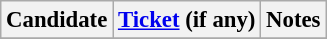<table class="wikitable" style="font-size: 95%">
<tr>
<th>Candidate</th>
<th><a href='#'>Ticket</a> (if any)</th>
<th>Notes</th>
</tr>
<tr>
</tr>
</table>
